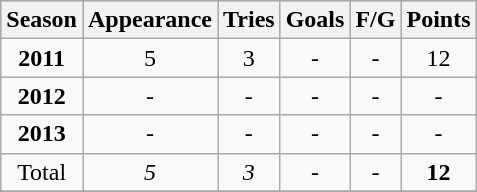<table class="wikitable" style="text-align:center;">
<tr bgcolor=#bdb76b>
<th>Season</th>
<th>Appearance</th>
<th>Tries</th>
<th>Goals</th>
<th>F/G</th>
<th>Points</th>
</tr>
<tr>
<td><strong>2011</strong></td>
<td>5</td>
<td>3</td>
<td>-</td>
<td>-</td>
<td>12</td>
</tr>
<tr>
<td><strong>2012</strong></td>
<td>-</td>
<td>-</td>
<td>-</td>
<td>-</td>
<td>-</td>
</tr>
<tr>
<td><strong>2013</strong></td>
<td>-</td>
<td>-</td>
<td>-</td>
<td>-</td>
<td>-</td>
</tr>
<tr>
<td>Total</td>
<td><em>5</em></td>
<td><em>3</em></td>
<td>-</td>
<td>-</td>
<td><strong>12</strong></td>
</tr>
<tr>
</tr>
</table>
